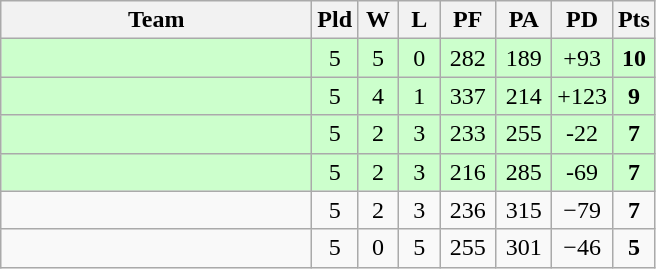<table class="wikitable" style="text-align:center;">
<tr>
<th width=200>Team</th>
<th width=20>Pld</th>
<th width=20>W</th>
<th width=20>L</th>
<th width=30>PF</th>
<th width=30>PA</th>
<th width=30>PD</th>
<th width=20>Pts</th>
</tr>
<tr bgcolor="#ccffcc">
<td align=left></td>
<td>5</td>
<td>5</td>
<td>0</td>
<td>282</td>
<td>189</td>
<td>+93</td>
<td><strong>10</strong></td>
</tr>
<tr bgcolor="#ccffcc">
<td align=left></td>
<td>5</td>
<td>4</td>
<td>1</td>
<td>337</td>
<td>214</td>
<td>+123</td>
<td><strong>9</strong></td>
</tr>
<tr bgcolor="#ccffcc">
<td align=left></td>
<td>5</td>
<td>2</td>
<td>3</td>
<td>233</td>
<td>255</td>
<td>-22</td>
<td><strong>7</strong></td>
</tr>
<tr bgcolor="#ccffcc">
<td align=left></td>
<td>5</td>
<td>2</td>
<td>3</td>
<td>216</td>
<td>285</td>
<td>-69</td>
<td><strong>7</strong></td>
</tr>
<tr>
<td align=left></td>
<td>5</td>
<td>2</td>
<td>3</td>
<td>236</td>
<td>315</td>
<td>−79</td>
<td><strong>7</strong></td>
</tr>
<tr>
<td align=left></td>
<td>5</td>
<td>0</td>
<td>5</td>
<td>255</td>
<td>301</td>
<td>−46</td>
<td><strong>5</strong></td>
</tr>
</table>
